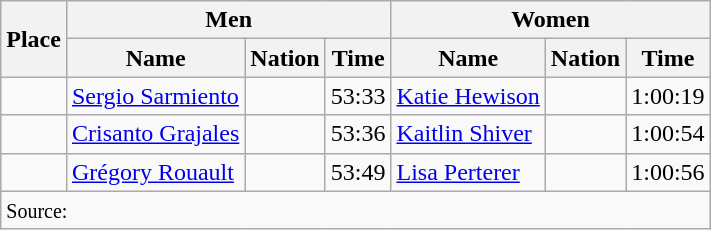<table class="wikitable">
<tr>
<th rowspan="2">Place</th>
<th colspan="3">Men</th>
<th colspan="3">Women</th>
</tr>
<tr>
<th>Name</th>
<th>Nation</th>
<th>Time</th>
<th>Name</th>
<th>Nation</th>
<th>Time</th>
</tr>
<tr>
<td align="center"></td>
<td><a href='#'>Sergio Sarmiento</a></td>
<td></td>
<td>53:33</td>
<td><a href='#'>Katie Hewison</a></td>
<td></td>
<td>1:00:19</td>
</tr>
<tr>
<td align="center"></td>
<td><a href='#'>Crisanto Grajales</a></td>
<td></td>
<td>53:36</td>
<td><a href='#'>Kaitlin Shiver</a></td>
<td></td>
<td>1:00:54</td>
</tr>
<tr>
<td align="center"></td>
<td><a href='#'>Grégory Rouault</a></td>
<td></td>
<td>53:49</td>
<td><a href='#'>Lisa Perterer</a></td>
<td></td>
<td>1:00:56</td>
</tr>
<tr>
<td colspan="7"><small>Source:</small></td>
</tr>
</table>
